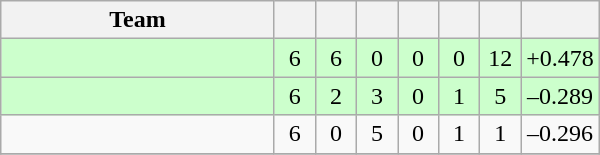<table class="wikitable" style="text-align:center">
<tr>
<th style="width:175px;">Team</th>
<th style="width:20px;"></th>
<th style="width:20px;"></th>
<th style="width:20px;"></th>
<th style="width:20px;"></th>
<th style="width:20px;"></th>
<th style="width:20px;"></th>
<th style="width:45px;"></th>
</tr>
<tr style="background:#cfc;">
<td style="text-align:left"></td>
<td>6</td>
<td>6</td>
<td>0</td>
<td>0</td>
<td>0</td>
<td>12</td>
<td>+0.478</td>
</tr>
<tr style="background:#cfc;">
<td style="text-align:left"></td>
<td>6</td>
<td>2</td>
<td>3</td>
<td>0</td>
<td>1</td>
<td>5</td>
<td>–0.289</td>
</tr>
<tr>
<td style="text-align:left"></td>
<td>6</td>
<td>0</td>
<td>5</td>
<td>0</td>
<td>1</td>
<td>1</td>
<td>–0.296</td>
</tr>
<tr>
</tr>
</table>
